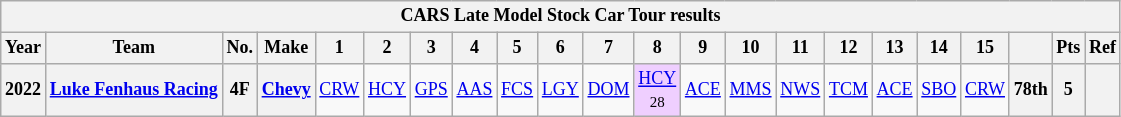<table class="wikitable" style="text-align:center; font-size:75%">
<tr>
<th colspan=23>CARS Late Model Stock Car Tour results</th>
</tr>
<tr>
<th>Year</th>
<th>Team</th>
<th>No.</th>
<th>Make</th>
<th>1</th>
<th>2</th>
<th>3</th>
<th>4</th>
<th>5</th>
<th>6</th>
<th>7</th>
<th>8</th>
<th>9</th>
<th>10</th>
<th>11</th>
<th>12</th>
<th>13</th>
<th>14</th>
<th>15</th>
<th></th>
<th>Pts</th>
<th>Ref</th>
</tr>
<tr>
<th>2022</th>
<th><a href='#'>Luke Fenhaus Racing</a></th>
<th>4F</th>
<th><a href='#'>Chevy</a></th>
<td><a href='#'>CRW</a></td>
<td><a href='#'>HCY</a></td>
<td><a href='#'>GPS</a></td>
<td><a href='#'>AAS</a></td>
<td><a href='#'>FCS</a></td>
<td><a href='#'>LGY</a></td>
<td><a href='#'>DOM</a></td>
<td style="background:#EFCFFF;"><a href='#'>HCY</a><br><small>28</small></td>
<td><a href='#'>ACE</a></td>
<td><a href='#'>MMS</a></td>
<td><a href='#'>NWS</a></td>
<td><a href='#'>TCM</a></td>
<td><a href='#'>ACE</a></td>
<td><a href='#'>SBO</a></td>
<td><a href='#'>CRW</a></td>
<th>78th</th>
<th>5</th>
<th></th>
</tr>
</table>
